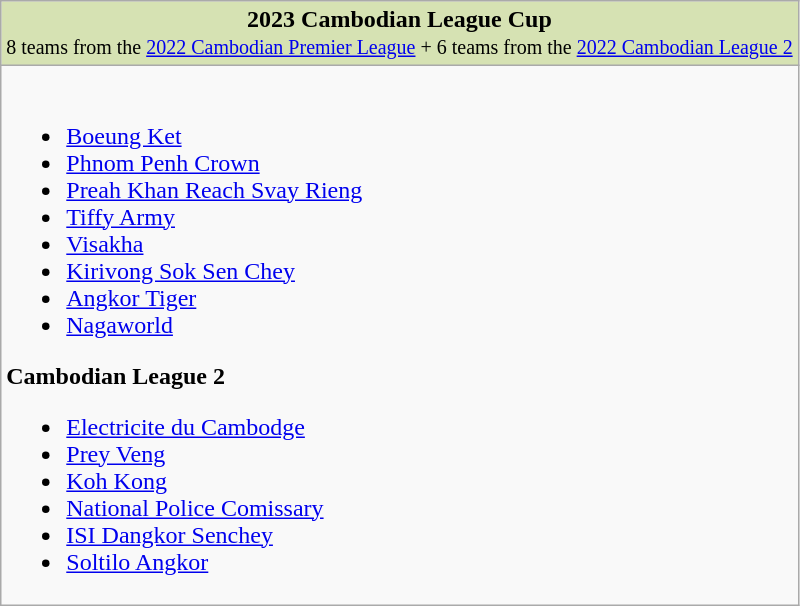<table class="wikitable">
<tr style="background-color:#d6e2b3; text-align:center; vertical-align:top">
<td><strong>2023 Cambodian League Cup</strong><br><small>8 teams from the <a href='#'>2022 Cambodian Premier League</a> + 6 teams from the <a href='#'>2022 Cambodian League 2</a></small></td>
</tr>
<tr style="vertical-align:top">
<td><br><ul><li><a href='#'>Boeung Ket</a></li><li><a href='#'>Phnom Penh Crown</a></li><li><a href='#'>Preah Khan Reach Svay Rieng</a></li><li><a href='#'>Tiffy Army</a></li><li><a href='#'>Visakha</a></li><li><a href='#'>Kirivong Sok Sen Chey</a></li><li><a href='#'>Angkor Tiger</a></li><li><a href='#'>Nagaworld</a></li></ul><strong>Cambodian League 2</strong><br><ul><li><a href='#'>Electricite du Cambodge</a></li><li><a href='#'>Prey Veng</a></li><li><a href='#'>Koh Kong</a></li><li><a href='#'>National Police Comissary</a></li><li><a href='#'>ISI Dangkor Senchey</a></li><li><a href='#'>Soltilo Angkor</a></li></ul></td>
</tr>
</table>
